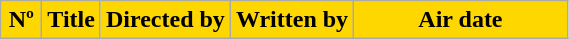<table class="wikitable plainrowheaders">
<tr>
<th style="background:#FFD700; width:20px">Nº</th>
<th style="background:#FFD700">Title</th>
<th style="background:#FFD700">Directed by</th>
<th style="background:#FFD700">Written by</th>
<th style="background:#FFD700; width:135px">Air date<br>





















</th>
</tr>
</table>
